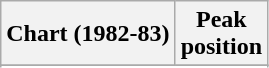<table class="wikitable sortable plainrowheaders">
<tr>
<th>Chart (1982-83)</th>
<th>Peak<br>position</th>
</tr>
<tr>
</tr>
<tr>
</tr>
</table>
